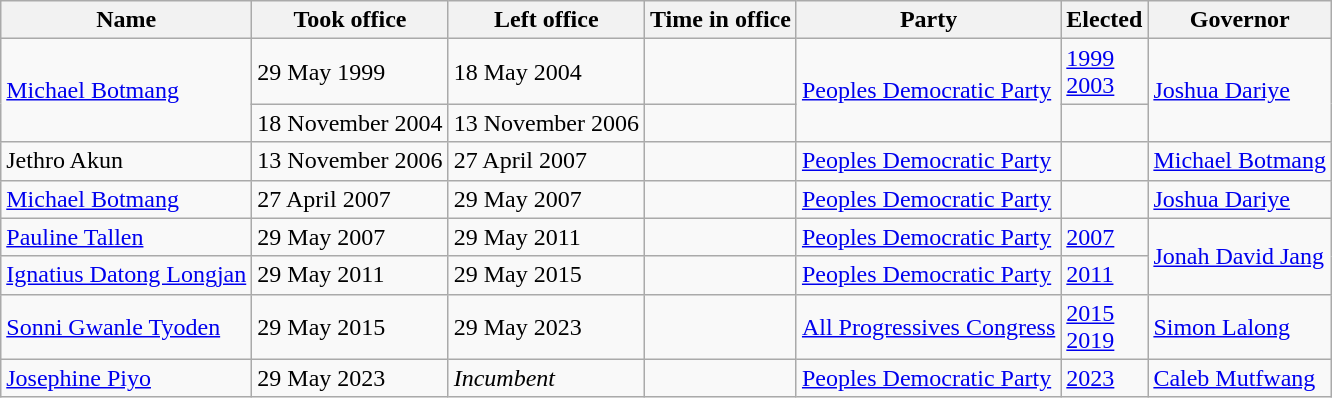<table class="wikitable">
<tr>
<th>Name</th>
<th>Took office</th>
<th>Left office</th>
<th>Time in office</th>
<th>Party</th>
<th>Elected</th>
<th>Governor</th>
</tr>
<tr>
<td rowspan="2"><a href='#'>Michael Botmang</a><br></td>
<td>29 May 1999</td>
<td>18 May 2004</td>
<td></td>
<td rowspan="2"><a href='#'>Peoples Democratic Party</a></td>
<td><a href='#'>1999</a><br><a href='#'>2003</a></td>
<td rowspan="2"><a href='#'>Joshua Dariye</a></td>
</tr>
<tr>
<td>18 November 2004</td>
<td>13 November 2006</td>
<td></td>
<td></td>
</tr>
<tr>
<td>Jethro Akun<br></td>
<td>13 November 2006</td>
<td>27 April 2007</td>
<td></td>
<td><a href='#'>Peoples Democratic Party</a></td>
<td></td>
<td><a href='#'>Michael Botmang</a></td>
</tr>
<tr>
<td><a href='#'>Michael Botmang</a><br></td>
<td>27 April 2007</td>
<td>29 May 2007</td>
<td></td>
<td><a href='#'>Peoples Democratic Party</a></td>
<td></td>
<td><a href='#'>Joshua Dariye</a></td>
</tr>
<tr>
<td><a href='#'>Pauline Tallen</a><br></td>
<td>29 May 2007</td>
<td>29 May 2011</td>
<td></td>
<td><a href='#'>Peoples Democratic Party</a></td>
<td><a href='#'>2007</a></td>
<td rowspan="2"><a href='#'>Jonah David Jang</a></td>
</tr>
<tr>
<td><a href='#'>Ignatius Datong Longjan</a><br></td>
<td>29 May 2011</td>
<td>29 May 2015</td>
<td></td>
<td><a href='#'>Peoples Democratic Party</a></td>
<td><a href='#'>2011</a></td>
</tr>
<tr>
<td><a href='#'>Sonni Gwanle Tyoden</a><br></td>
<td>29 May 2015</td>
<td>29 May 2023</td>
<td></td>
<td><a href='#'>All Progressives Congress</a></td>
<td><a href='#'>2015</a><br><a href='#'>2019</a></td>
<td><a href='#'>Simon Lalong</a></td>
</tr>
<tr>
<td><a href='#'>Josephine Piyo</a><br></td>
<td>29 May 2023</td>
<td><em>Incumbent</em></td>
<td></td>
<td><a href='#'>Peoples Democratic Party</a></td>
<td><a href='#'>2023</a></td>
<td><a href='#'>Caleb Mutfwang</a></td>
</tr>
</table>
